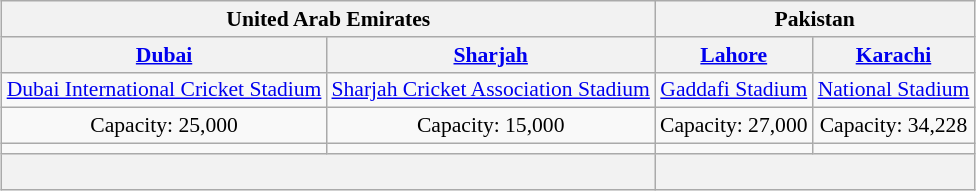<table class="wikitable" style="margin:1em auto; text-align:center; font-size:90%">
<tr>
<th colspan=2>United Arab Emirates</th>
<th colspan=2>Pakistan</th>
</tr>
<tr>
<th><a href='#'>Dubai</a></th>
<th><a href='#'>Sharjah</a></th>
<th><a href='#'>Lahore</a></th>
<th><a href='#'>Karachi</a></th>
</tr>
<tr>
<td><a href='#'>Dubai International Cricket Stadium</a></td>
<td><a href='#'>Sharjah Cricket Association Stadium</a></td>
<td><a href='#'>Gaddafi Stadium</a></td>
<td><a href='#'>National Stadium</a></td>
</tr>
<tr>
<td>Capacity: 25,000</td>
<td>Capacity: 15,000</td>
<td>Capacity: 27,000</td>
<td>Capacity: 34,228</td>
</tr>
<tr>
<td></td>
<td></td>
<td></td>
<td></td>
</tr>
<tr>
<th colspan=2><br></th>
<th colspan=2><br></th>
</tr>
</table>
